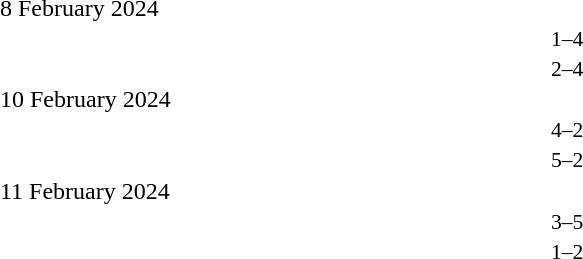<table style="width:100%;" cellspacing="1">
<tr>
<th width=25%></th>
<th width=2%></th>
<th width=6%></th>
<th width=2%></th>
<th width=25%></th>
</tr>
<tr>
<td>8 February 2024</td>
</tr>
<tr style=font-size:90%>
<td align=right></td>
<td></td>
<td align=center>1–4</td>
<td></td>
<td><strong></strong></td>
<td></td>
</tr>
<tr style=font-size:90%>
<td align=right></td>
<td></td>
<td align=center>2–4</td>
<td></td>
<td><strong></strong></td>
<td></td>
</tr>
<tr>
<td>10 February 2024</td>
</tr>
<tr style=font-size:90%>
<td align=right><strong></strong></td>
<td></td>
<td align=center>4–2</td>
<td></td>
<td></td>
<td></td>
</tr>
<tr style=font-size:90%>
<td align=right><strong></strong></td>
<td></td>
<td align=center>5–2</td>
<td></td>
<td></td>
<td></td>
</tr>
<tr>
<td>11 February 2024</td>
</tr>
<tr style=font-size:90%>
<td align=right></td>
<td></td>
<td align=center>3–5</td>
<td></td>
<td><strong></strong></td>
<td></td>
</tr>
<tr style=font-size:90%>
<td align=right></td>
<td></td>
<td align=center>1–2</td>
<td></td>
<td><strong></strong></td>
<td></td>
</tr>
</table>
